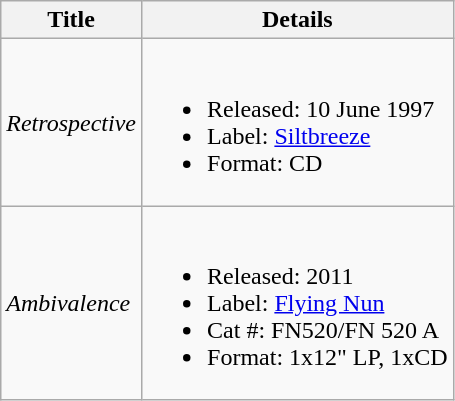<table class="wikitable">
<tr>
<th>Title</th>
<th>Details</th>
</tr>
<tr>
<td><em>Retrospective</em></td>
<td><br><ul><li>Released: 10 June 1997</li><li>Label: <a href='#'>Siltbreeze</a></li><li>Format: CD</li></ul></td>
</tr>
<tr>
<td><em>Ambivalence</em></td>
<td><br><ul><li>Released: 2011</li><li>Label: <a href='#'>Flying Nun</a></li><li>Cat #: FN520/FN 520 A</li><li>Format: 1x12" LP, 1xCD</li></ul></td>
</tr>
</table>
